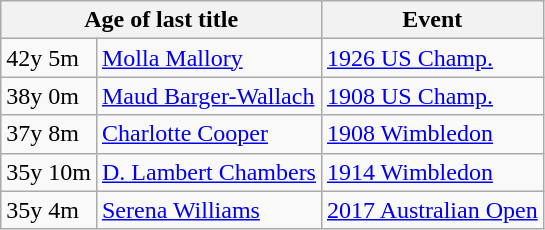<table class=wikitable>
<tr>
<th colspan=2>Age of last title</th>
<th>Event</th>
</tr>
<tr>
<td>42y 5m</td>
<td> <a href='#'>Molla Mallory</a></td>
<td><a href='#'>1926 US Champ.</a></td>
</tr>
<tr>
<td>38y 0m</td>
<td> <a href='#'>Maud Barger-Wallach</a></td>
<td><a href='#'>1908 US Champ.</a></td>
</tr>
<tr>
<td>37y 8m</td>
<td> <a href='#'>Charlotte Cooper</a></td>
<td><a href='#'>1908 Wimbledon</a></td>
</tr>
<tr>
<td>35y 10m</td>
<td> <a href='#'>D. Lambert Chambers</a></td>
<td><a href='#'>1914 Wimbledon</a></td>
</tr>
<tr>
<td>35y 4m</td>
<td> <a href='#'>Serena Williams</a></td>
<td><a href='#'>2017 Australian Open</a></td>
</tr>
</table>
